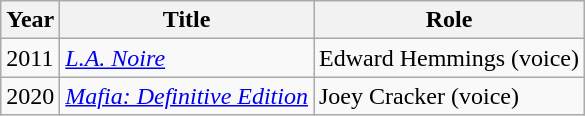<table class="wikitable sortable">
<tr>
<th>Year</th>
<th>Title</th>
<th>Role</th>
</tr>
<tr>
<td>2011</td>
<td><em><a href='#'>L.A. Noire</a></em></td>
<td>Edward Hemmings (voice)</td>
</tr>
<tr>
<td>2020</td>
<td><em><a href='#'>Mafia: Definitive Edition</a></em></td>
<td>Joey Cracker (voice)</td>
</tr>
</table>
